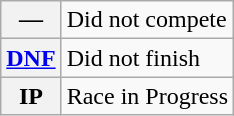<table class="wikitable">
<tr>
<th scope="row">—</th>
<td>Did not compete</td>
</tr>
<tr>
<th scope="row"><a href='#'>DNF</a></th>
<td>Did not finish</td>
</tr>
<tr>
<th scope="row">IP</th>
<td>Race in Progress</td>
</tr>
</table>
